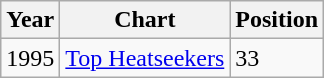<table class="wikitable">
<tr>
<th>Year</th>
<th>Chart</th>
<th>Position</th>
</tr>
<tr>
<td>1995</td>
<td><a href='#'>Top Heatseekers</a></td>
<td>33</td>
</tr>
</table>
